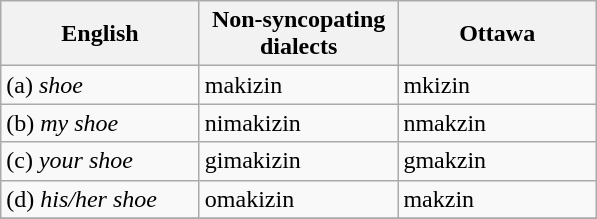<table class="wikitable" align="center">
<tr>
<th width = "125"><strong>English</strong></th>
<th width = "125"><strong>Non-syncopating dialects</strong></th>
<th width = "125"><strong>Ottawa</strong></th>
</tr>
<tr>
<td>(a) <em>shoe</em></td>
<td>makizin</td>
<td>mkizin</td>
</tr>
<tr>
<td>(b) <em>my shoe</em></td>
<td>nimakizin</td>
<td>nmakzin</td>
</tr>
<tr>
<td>(c) <em>your shoe</em></td>
<td>gimakizin</td>
<td>gmakzin</td>
</tr>
<tr>
<td>(d) <em>his/her shoe</em></td>
<td>omakizin</td>
<td>makzin</td>
</tr>
<tr>
</tr>
</table>
